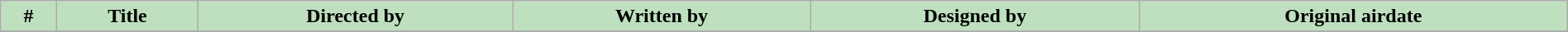<table class="wikitable plainrowheaders" style="background:#fff; width:100%;">
<tr>
<th style="background: #bfe0bf;">#</th>
<th style="background: #bfe0bf;">Title</th>
<th style="background: #bfe0bf;">Directed by</th>
<th style="background: #bfe0bf;">Written by</th>
<th style="background: #bfe0bf;">Designed by</th>
<th style="background: #bfe0bf;">Original airdate</th>
</tr>
<tr>
</tr>
</table>
